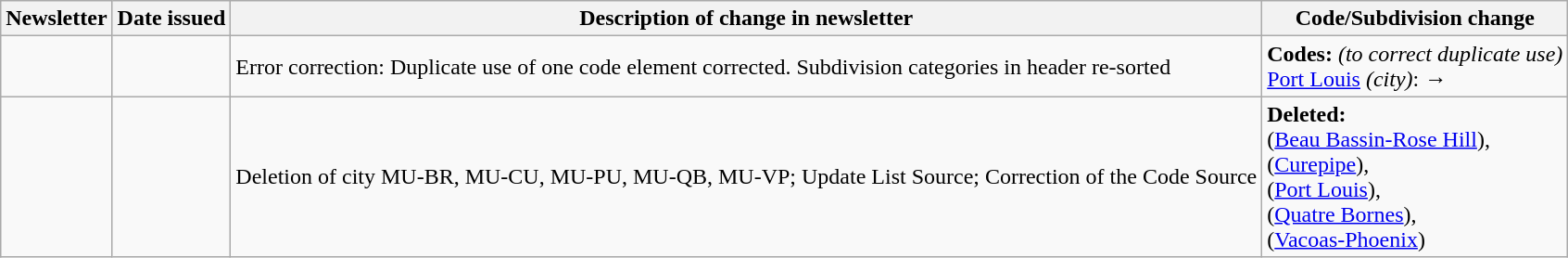<table class="wikitable">
<tr>
<th>Newsletter</th>
<th>Date issued</th>
<th>Description of change in newsletter</th>
<th>Code/Subdivision change</th>
</tr>
<tr>
<td id="I-4"></td>
<td></td>
<td>Error correction: Duplicate use of one code element corrected. Subdivision categories in header re-sorted</td>
<td style=white-space:nowrap><strong>Codes:</strong> <em>(to correct duplicate use)</em><br> <a href='#'>Port Louis</a> <em>(city)</em>:  → </td>
</tr>
<tr>
<td id="IOBP"></td>
<td></td>
<td>Deletion of city MU-BR, MU-CU, MU-PU, MU-QB, MU-VP; Update List Source; Correction of the Code Source</td>
<td style=white-space:nowrap><strong>Deleted:</strong><br> (<a href='#'>Beau Bassin-Rose Hill</a>),<br> (<a href='#'>Curepipe</a>),<br> (<a href='#'>Port Louis</a>),<br> (<a href='#'>Quatre Bornes</a>),<br> (<a href='#'>Vacoas-Phoenix</a>)</td>
</tr>
</table>
